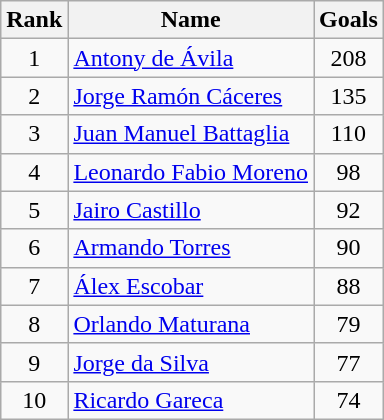<table class="wikitable">
<tr>
<th>Rank</th>
<th>Name</th>
<th>Goals</th>
</tr>
<tr>
<td align=center>1</td>
<td> <a href='#'>Antony de Ávila</a></td>
<td align=center>208</td>
</tr>
<tr>
<td align=center>2</td>
<td> <a href='#'>Jorge Ramón Cáceres</a></td>
<td align=center>135</td>
</tr>
<tr>
<td align=center>3</td>
<td> <a href='#'>Juan Manuel Battaglia</a></td>
<td align=center>110</td>
</tr>
<tr>
<td align=center>4</td>
<td> <a href='#'>Leonardo Fabio Moreno</a></td>
<td align=center>98</td>
</tr>
<tr>
<td align=center>5</td>
<td> <a href='#'>Jairo Castillo</a></td>
<td align=center>92</td>
</tr>
<tr>
<td align=center>6</td>
<td> <a href='#'>Armando Torres</a></td>
<td align=center>90</td>
</tr>
<tr>
<td align=center>7</td>
<td> <a href='#'>Álex Escobar</a></td>
<td align=center>88</td>
</tr>
<tr>
<td align=center>8</td>
<td> <a href='#'>Orlando Maturana</a></td>
<td align=center>79</td>
</tr>
<tr>
<td align=center>9</td>
<td> <a href='#'>Jorge da Silva</a></td>
<td align=center>77</td>
</tr>
<tr>
<td align=center>10</td>
<td> <a href='#'>Ricardo Gareca</a></td>
<td align=center>74</td>
</tr>
</table>
